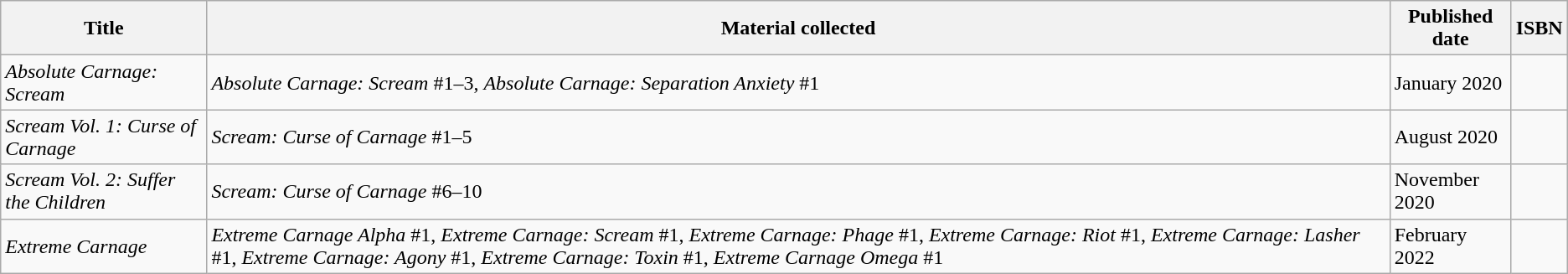<table class="wikitable">
<tr>
<th>Title</th>
<th>Material collected</th>
<th>Published date</th>
<th>ISBN</th>
</tr>
<tr>
<td><em>Absolute Carnage: Scream</em></td>
<td><em>Absolute Carnage: Scream</em> #1–3, <em>Absolute Carnage: Separation Anxiety</em> #1</td>
<td>January 2020</td>
<td></td>
</tr>
<tr>
<td><em>Scream Vol. 1: Curse of Carnage</em></td>
<td><em>Scream: Curse of Carnage</em> #1–5</td>
<td>August 2020</td>
<td></td>
</tr>
<tr>
<td><em>Scream Vol. 2: Suffer the Children</em></td>
<td><em>Scream: Curse of Carnage</em> #6–10</td>
<td>November 2020</td>
<td></td>
</tr>
<tr>
<td><em>Extreme Carnage</em></td>
<td><em>Extreme Carnage Alpha</em> #1, <em>Extreme Carnage: Scream</em> #1, <em>Extreme Carnage: Phage</em> #1, <em>Extreme Carnage: Riot</em> #1, <em>Extreme Carnage: Lasher</em> #1, <em>Extreme Carnage: Agony</em> #1, <em>Extreme Carnage: Toxin</em> #1, <em>Extreme Carnage Omega</em> #1</td>
<td>February 2022</td>
<td></td>
</tr>
</table>
